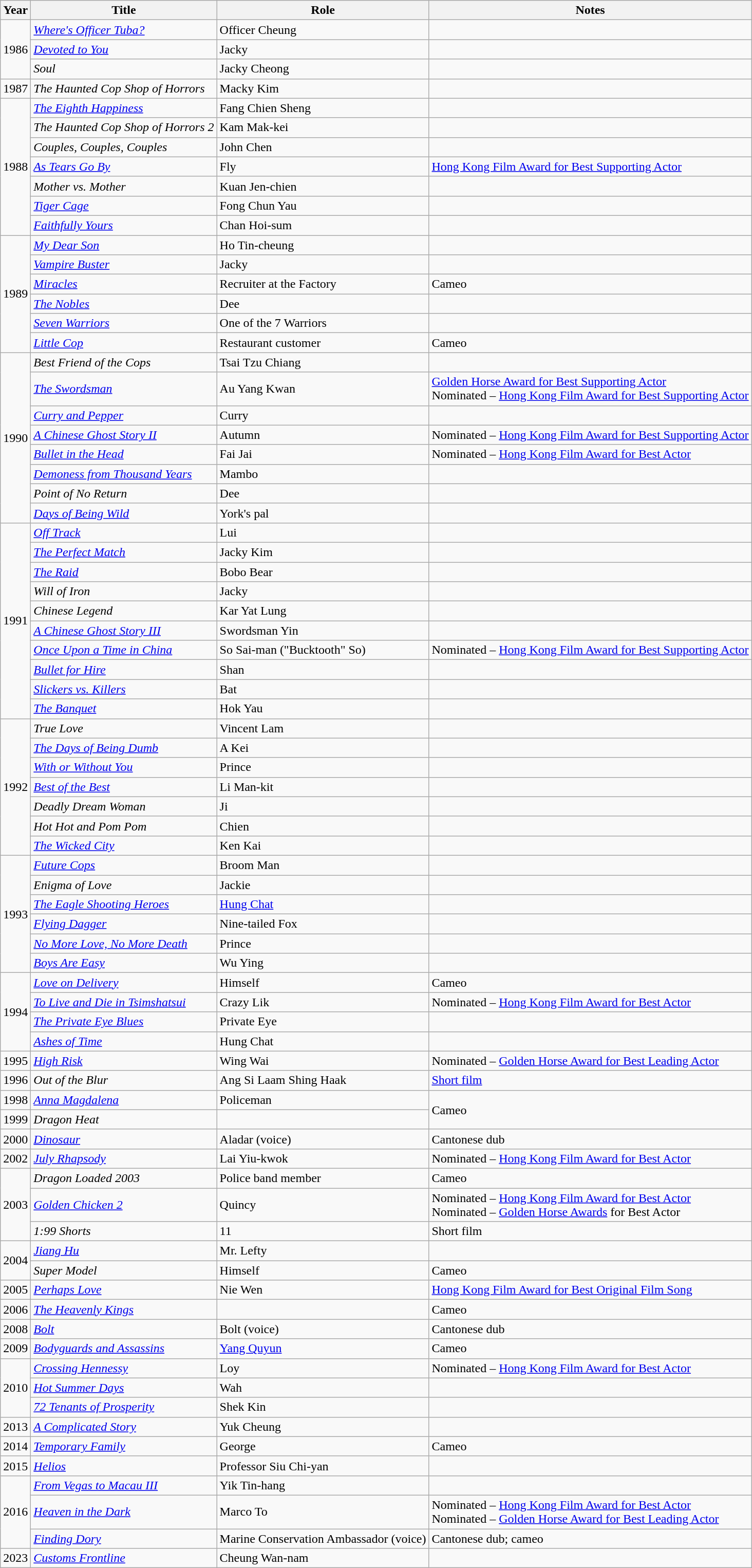<table class="wikitable sortable">
<tr>
<th>Year</th>
<th>Title</th>
<th>Role</th>
<th class="unsortable">Notes</th>
</tr>
<tr>
<td rowspan="3">1986</td>
<td><em><a href='#'>Where's Officer Tuba?</a></em></td>
<td>Officer Cheung</td>
<td></td>
</tr>
<tr>
<td><em><a href='#'>Devoted to You</a></em></td>
<td>Jacky</td>
<td></td>
</tr>
<tr>
<td><em>Soul</em></td>
<td>Jacky Cheong</td>
<td></td>
</tr>
<tr>
<td>1987</td>
<td><em>The Haunted Cop Shop of Horrors</em></td>
<td>Macky Kim</td>
<td></td>
</tr>
<tr>
<td rowspan="7">1988</td>
<td><em><a href='#'>The Eighth Happiness</a></em></td>
<td>Fang Chien Sheng</td>
<td></td>
</tr>
<tr>
<td><em>The Haunted Cop Shop of Horrors 2</em></td>
<td>Kam Mak-kei</td>
<td></td>
</tr>
<tr>
<td><em>Couples, Couples, Couples</em></td>
<td>John Chen</td>
<td></td>
</tr>
<tr>
<td><em><a href='#'>As Tears Go By</a></em></td>
<td>Fly</td>
<td><a href='#'>Hong Kong Film Award for Best Supporting Actor</a></td>
</tr>
<tr>
<td><em>Mother vs. Mother</em></td>
<td>Kuan Jen-chien</td>
<td></td>
</tr>
<tr>
<td><em><a href='#'>Tiger Cage</a></em></td>
<td>Fong Chun Yau</td>
<td></td>
</tr>
<tr>
<td><em><a href='#'>Faithfully Yours</a></em></td>
<td>Chan Hoi-sum</td>
<td></td>
</tr>
<tr>
<td rowspan="6">1989</td>
<td><em><a href='#'>My Dear Son</a></em></td>
<td>Ho Tin-cheung</td>
<td></td>
</tr>
<tr>
<td><em><a href='#'>Vampire Buster</a></em></td>
<td>Jacky</td>
<td></td>
</tr>
<tr>
<td><em><a href='#'>Miracles</a></em></td>
<td>Recruiter at the Factory</td>
<td>Cameo</td>
</tr>
<tr>
<td><em><a href='#'>The Nobles</a></em></td>
<td>Dee</td>
<td></td>
</tr>
<tr>
<td><em><a href='#'>Seven Warriors</a></em></td>
<td>One of the 7 Warriors</td>
<td></td>
</tr>
<tr>
<td><em><a href='#'>Little Cop</a></em></td>
<td>Restaurant customer</td>
<td>Cameo</td>
</tr>
<tr>
<td rowspan="8">1990</td>
<td><em>Best Friend of the Cops</em></td>
<td>Tsai Tzu Chiang</td>
<td></td>
</tr>
<tr>
<td><em><a href='#'>The Swordsman</a></em></td>
<td>Au Yang Kwan</td>
<td><a href='#'>Golden Horse Award for Best Supporting Actor</a><br>Nominated – <a href='#'>Hong Kong Film Award for Best Supporting Actor</a></td>
</tr>
<tr>
<td><em><a href='#'>Curry and Pepper</a></em></td>
<td>Curry</td>
<td></td>
</tr>
<tr>
<td><em><a href='#'>A Chinese Ghost Story II</a></em></td>
<td>Autumn</td>
<td>Nominated – <a href='#'>Hong Kong Film Award for Best Supporting Actor</a></td>
</tr>
<tr>
<td><em><a href='#'>Bullet in the Head</a></em></td>
<td>Fai Jai</td>
<td>Nominated – <a href='#'>Hong Kong Film Award for Best Actor</a></td>
</tr>
<tr>
<td><em><a href='#'>Demoness from Thousand Years</a></em></td>
<td>Mambo</td>
<td></td>
</tr>
<tr>
<td><em>Point of No Return</em></td>
<td>Dee</td>
<td></td>
</tr>
<tr>
<td><em><a href='#'>Days of Being Wild</a></em></td>
<td>York's pal</td>
<td></td>
</tr>
<tr>
<td rowspan="10">1991</td>
<td><em><a href='#'>Off Track</a></em></td>
<td>Lui</td>
<td></td>
</tr>
<tr>
<td><em><a href='#'>The Perfect Match</a></em></td>
<td>Jacky Kim</td>
<td></td>
</tr>
<tr>
<td><em><a href='#'>The Raid</a></em></td>
<td>Bobo Bear</td>
<td></td>
</tr>
<tr>
<td><em>Will of Iron</em></td>
<td>Jacky</td>
<td></td>
</tr>
<tr>
<td><em>Chinese Legend</em></td>
<td>Kar Yat Lung</td>
<td></td>
</tr>
<tr>
<td><em><a href='#'>A Chinese Ghost Story III</a></em></td>
<td>Swordsman Yin</td>
<td></td>
</tr>
<tr>
<td><em><a href='#'>Once Upon a Time in China</a></em></td>
<td>So Sai-man ("Bucktooth" So)</td>
<td>Nominated – <a href='#'>Hong Kong Film Award for Best Supporting Actor</a></td>
</tr>
<tr>
<td><em><a href='#'>Bullet for Hire</a></em></td>
<td>Shan</td>
<td></td>
</tr>
<tr>
<td><em><a href='#'>Slickers vs. Killers</a></em></td>
<td>Bat</td>
<td></td>
</tr>
<tr>
<td><em><a href='#'>The Banquet</a></em></td>
<td>Hok Yau</td>
<td></td>
</tr>
<tr>
<td rowspan="7">1992</td>
<td><em>True Love</em></td>
<td>Vincent Lam</td>
<td></td>
</tr>
<tr>
<td><em><a href='#'>The Days of Being Dumb</a></em></td>
<td>A Kei</td>
<td></td>
</tr>
<tr>
<td><em><a href='#'>With or Without You</a></em></td>
<td>Prince</td>
<td></td>
</tr>
<tr>
<td><em><a href='#'>Best of the Best</a></em></td>
<td>Li Man-kit</td>
<td></td>
</tr>
<tr>
<td><em>Deadly Dream Woman</em></td>
<td>Ji</td>
<td></td>
</tr>
<tr>
<td><em>Hot Hot and Pom Pom</em></td>
<td>Chien</td>
<td></td>
</tr>
<tr>
<td><em><a href='#'>The Wicked City</a></em></td>
<td>Ken Kai</td>
<td></td>
</tr>
<tr>
<td rowspan="6">1993</td>
<td><em><a href='#'>Future Cops</a></em></td>
<td>Broom Man</td>
<td></td>
</tr>
<tr>
<td><em>Enigma of Love</em></td>
<td>Jackie</td>
<td></td>
</tr>
<tr>
<td><em><a href='#'>The Eagle Shooting Heroes</a></em></td>
<td><a href='#'>Hung Chat</a></td>
<td></td>
</tr>
<tr>
<td><em><a href='#'>Flying Dagger</a></em></td>
<td>Nine-tailed Fox</td>
<td></td>
</tr>
<tr>
<td><em><a href='#'>No More Love, No More Death</a></em></td>
<td>Prince</td>
<td></td>
</tr>
<tr>
<td><em><a href='#'>Boys Are Easy</a></em></td>
<td>Wu Ying</td>
<td></td>
</tr>
<tr>
<td rowspan="4">1994</td>
<td><em><a href='#'>Love on Delivery</a></em></td>
<td>Himself</td>
<td>Cameo</td>
</tr>
<tr>
<td><em><a href='#'>To Live and Die in Tsimshatsui</a></em></td>
<td>Crazy Lik</td>
<td>Nominated – <a href='#'>Hong Kong Film Award for Best Actor</a></td>
</tr>
<tr>
<td><em><a href='#'>The Private Eye Blues</a></em></td>
<td>Private Eye</td>
<td></td>
</tr>
<tr>
<td><em><a href='#'>Ashes of Time</a></em></td>
<td>Hung Chat</td>
<td></td>
</tr>
<tr>
<td>1995</td>
<td><em><a href='#'>High Risk</a></em></td>
<td>Wing Wai</td>
<td>Nominated – <a href='#'>Golden Horse Award for Best Leading Actor</a></td>
</tr>
<tr>
<td>1996</td>
<td><em>Out of the Blur</em></td>
<td>Ang Si Laam Shing Haak</td>
<td><a href='#'>Short film</a></td>
</tr>
<tr>
<td>1998</td>
<td><em><a href='#'>Anna Magdalena</a></em></td>
<td>Policeman</td>
<td rowspan="2">Cameo</td>
</tr>
<tr>
<td>1999</td>
<td><em>Dragon Heat</em></td>
<td></td>
</tr>
<tr>
<td>2000</td>
<td><em><a href='#'>Dinosaur</a></em></td>
<td>Aladar (voice)</td>
<td>Cantonese dub</td>
</tr>
<tr>
<td>2002</td>
<td><em><a href='#'>July Rhapsody</a></em></td>
<td>Lai Yiu-kwok</td>
<td>Nominated – <a href='#'>Hong Kong Film Award for Best Actor</a></td>
</tr>
<tr>
<td rowspan="3">2003</td>
<td><em>Dragon Loaded 2003</em></td>
<td>Police band member</td>
<td>Cameo</td>
</tr>
<tr>
<td><em><a href='#'>Golden Chicken 2</a></em></td>
<td>Quincy</td>
<td>Nominated – <a href='#'>Hong Kong Film Award for Best Actor</a><br>Nominated – <a href='#'>Golden Horse Awards</a> for Best Actor</td>
</tr>
<tr>
<td><em>1:99 Shorts</em></td>
<td>11</td>
<td>Short film</td>
</tr>
<tr>
<td rowspan="2">2004</td>
<td><em><a href='#'>Jiang Hu</a></em></td>
<td>Mr. Lefty</td>
<td></td>
</tr>
<tr>
<td><em>Super Model</em></td>
<td>Himself</td>
<td>Cameo</td>
</tr>
<tr>
<td>2005</td>
<td><em><a href='#'>Perhaps Love</a></em></td>
<td>Nie Wen</td>
<td><a href='#'>Hong Kong Film Award for Best Original Film Song</a></td>
</tr>
<tr>
<td>2006</td>
<td><em><a href='#'>The Heavenly Kings</a></em></td>
<td></td>
<td>Cameo</td>
</tr>
<tr>
<td>2008</td>
<td><em><a href='#'>Bolt</a></em></td>
<td>Bolt (voice)</td>
<td>Cantonese dub</td>
</tr>
<tr>
<td>2009</td>
<td><em><a href='#'>Bodyguards and Assassins</a></em></td>
<td><a href='#'>Yang Quyun</a></td>
<td>Cameo</td>
</tr>
<tr>
<td rowspan="3">2010</td>
<td><em><a href='#'>Crossing Hennessy</a></em></td>
<td>Loy</td>
<td>Nominated – <a href='#'>Hong Kong Film Award for Best Actor</a></td>
</tr>
<tr>
<td><em><a href='#'>Hot Summer Days</a></em></td>
<td>Wah</td>
<td></td>
</tr>
<tr>
<td><em><a href='#'>72 Tenants of Prosperity</a></em></td>
<td>Shek Kin</td>
<td></td>
</tr>
<tr>
<td>2013</td>
<td><em><a href='#'>A Complicated Story</a></em></td>
<td>Yuk Cheung</td>
<td></td>
</tr>
<tr>
<td>2014</td>
<td><em><a href='#'>Temporary Family</a></em></td>
<td>George</td>
<td>Cameo</td>
</tr>
<tr>
<td>2015</td>
<td><em><a href='#'>Helios</a></em></td>
<td>Professor Siu Chi-yan</td>
<td></td>
</tr>
<tr>
<td rowspan="3">2016</td>
<td><em><a href='#'>From Vegas to Macau III</a></em></td>
<td>Yik Tin-hang</td>
<td></td>
</tr>
<tr>
<td><em><a href='#'>Heaven in the Dark</a></em></td>
<td>Marco To</td>
<td>Nominated – <a href='#'>Hong Kong Film Award for Best Actor</a><br>Nominated – <a href='#'>Golden Horse Award for Best Leading Actor</a></td>
</tr>
<tr>
<td><em><a href='#'>Finding Dory</a></em></td>
<td>Marine Conservation Ambassador (voice)</td>
<td>Cantonese dub; cameo</td>
</tr>
<tr>
<td>2023</td>
<td><em><a href='#'>Customs Frontline</a></em></td>
<td>Cheung Wan-nam</td>
<td></td>
</tr>
</table>
